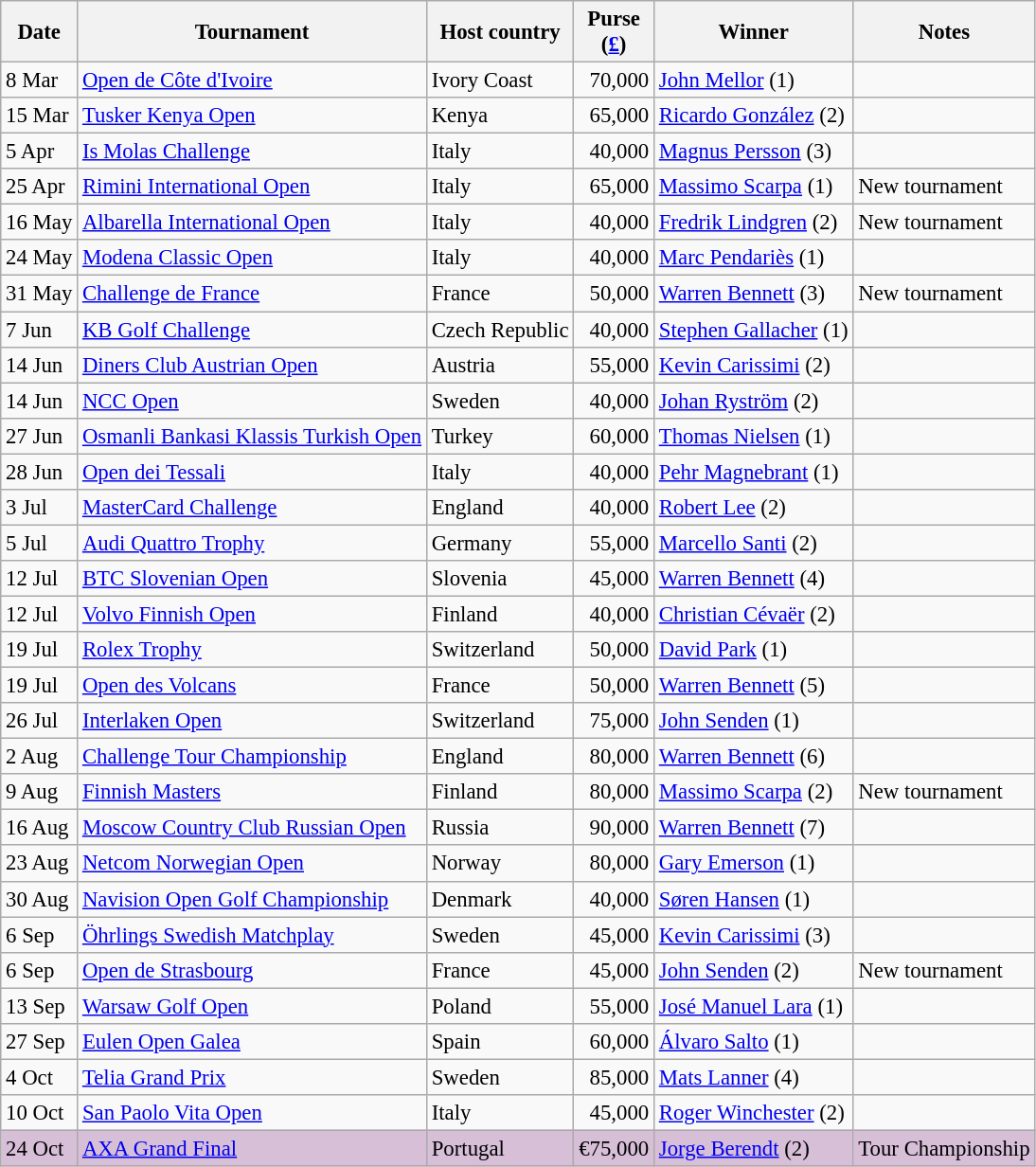<table class="wikitable" style="font-size:95%">
<tr>
<th>Date</th>
<th>Tournament</th>
<th>Host country</th>
<th>Purse<br>(<a href='#'>£</a>)</th>
<th>Winner</th>
<th>Notes</th>
</tr>
<tr>
<td>8 Mar</td>
<td><a href='#'>Open de Côte d'Ivoire</a></td>
<td>Ivory Coast</td>
<td align=right>70,000</td>
<td> <a href='#'>John Mellor</a> (1)</td>
<td></td>
</tr>
<tr>
<td>15 Mar</td>
<td><a href='#'>Tusker Kenya Open</a></td>
<td>Kenya</td>
<td align=right>65,000</td>
<td> <a href='#'>Ricardo González</a> (2)</td>
<td></td>
</tr>
<tr>
<td>5 Apr</td>
<td><a href='#'>Is Molas Challenge</a></td>
<td>Italy</td>
<td align=right>40,000</td>
<td> <a href='#'>Magnus Persson</a> (3)</td>
<td></td>
</tr>
<tr>
<td>25 Apr</td>
<td><a href='#'>Rimini International Open</a></td>
<td>Italy</td>
<td align=right>65,000</td>
<td> <a href='#'>Massimo Scarpa</a> (1)</td>
<td>New tournament</td>
</tr>
<tr>
<td>16 May</td>
<td><a href='#'>Albarella International Open</a></td>
<td>Italy</td>
<td align=right>40,000</td>
<td> <a href='#'>Fredrik Lindgren</a> (2)</td>
<td>New tournament</td>
</tr>
<tr>
<td>24 May</td>
<td><a href='#'>Modena Classic Open</a></td>
<td>Italy</td>
<td align=right>40,000</td>
<td> <a href='#'>Marc Pendariès</a> (1)</td>
<td></td>
</tr>
<tr>
<td>31 May</td>
<td><a href='#'>Challenge de France</a></td>
<td>France</td>
<td align=right>50,000</td>
<td> <a href='#'>Warren Bennett</a> (3)</td>
<td>New tournament</td>
</tr>
<tr>
<td>7 Jun</td>
<td><a href='#'>KB Golf Challenge</a></td>
<td>Czech Republic</td>
<td align=right>40,000</td>
<td> <a href='#'>Stephen Gallacher</a> (1)</td>
<td></td>
</tr>
<tr>
<td>14 Jun</td>
<td><a href='#'>Diners Club Austrian Open</a></td>
<td>Austria</td>
<td align=right>55,000</td>
<td> <a href='#'>Kevin Carissimi</a> (2)</td>
<td></td>
</tr>
<tr>
<td>14 Jun</td>
<td><a href='#'>NCC Open</a></td>
<td>Sweden</td>
<td align=right>40,000</td>
<td> <a href='#'>Johan Ryström</a> (2)</td>
<td></td>
</tr>
<tr>
<td>27 Jun</td>
<td><a href='#'>Osmanli Bankasi Klassis Turkish Open</a></td>
<td>Turkey</td>
<td align=right>60,000</td>
<td> <a href='#'>Thomas Nielsen</a> (1)</td>
<td></td>
</tr>
<tr>
<td>28 Jun</td>
<td><a href='#'>Open dei Tessali</a></td>
<td>Italy</td>
<td align=right>40,000</td>
<td> <a href='#'>Pehr Magnebrant</a> (1)</td>
<td></td>
</tr>
<tr>
<td>3 Jul</td>
<td><a href='#'>MasterCard Challenge</a></td>
<td>England</td>
<td align=right>40,000</td>
<td> <a href='#'>Robert Lee</a> (2)</td>
<td></td>
</tr>
<tr>
<td>5 Jul</td>
<td><a href='#'>Audi Quattro Trophy</a></td>
<td>Germany</td>
<td align=right>55,000</td>
<td> <a href='#'>Marcello Santi</a> (2)</td>
<td></td>
</tr>
<tr>
<td>12 Jul</td>
<td><a href='#'>BTC Slovenian Open</a></td>
<td>Slovenia</td>
<td align=right>45,000</td>
<td> <a href='#'>Warren Bennett</a> (4)</td>
<td></td>
</tr>
<tr>
<td>12 Jul</td>
<td><a href='#'>Volvo Finnish Open</a></td>
<td>Finland</td>
<td align=right>40,000</td>
<td> <a href='#'>Christian Cévaër</a> (2)</td>
<td></td>
</tr>
<tr>
<td>19 Jul</td>
<td><a href='#'>Rolex Trophy</a></td>
<td>Switzerland</td>
<td align=right>50,000</td>
<td> <a href='#'>David Park</a> (1)</td>
<td></td>
</tr>
<tr>
<td>19 Jul</td>
<td><a href='#'>Open des Volcans</a></td>
<td>France</td>
<td align=right>50,000</td>
<td> <a href='#'>Warren Bennett</a> (5)</td>
<td></td>
</tr>
<tr>
<td>26 Jul</td>
<td><a href='#'>Interlaken Open</a></td>
<td>Switzerland</td>
<td align=right>75,000</td>
<td> <a href='#'>John Senden</a> (1)</td>
<td></td>
</tr>
<tr>
<td>2 Aug</td>
<td><a href='#'>Challenge Tour Championship</a></td>
<td>England</td>
<td align=right>80,000</td>
<td> <a href='#'>Warren Bennett</a> (6)</td>
<td></td>
</tr>
<tr>
<td>9 Aug</td>
<td><a href='#'>Finnish Masters</a></td>
<td>Finland</td>
<td align=right>80,000</td>
<td> <a href='#'>Massimo Scarpa</a> (2)</td>
<td>New tournament</td>
</tr>
<tr>
<td>16 Aug</td>
<td><a href='#'>Moscow Country Club Russian Open</a></td>
<td>Russia</td>
<td align=right>90,000</td>
<td> <a href='#'>Warren Bennett</a> (7)</td>
<td></td>
</tr>
<tr>
<td>23 Aug</td>
<td><a href='#'>Netcom Norwegian Open</a></td>
<td>Norway</td>
<td align=right>80,000</td>
<td> <a href='#'>Gary Emerson</a> (1)</td>
<td></td>
</tr>
<tr>
<td>30 Aug</td>
<td><a href='#'>Navision Open Golf Championship</a></td>
<td>Denmark</td>
<td align=right>40,000</td>
<td> <a href='#'>Søren Hansen</a> (1)</td>
<td></td>
</tr>
<tr>
<td>6 Sep</td>
<td><a href='#'>Öhrlings Swedish Matchplay</a></td>
<td>Sweden</td>
<td align=right>45,000</td>
<td> <a href='#'>Kevin Carissimi</a> (3)</td>
<td></td>
</tr>
<tr>
<td>6 Sep</td>
<td><a href='#'>Open de Strasbourg</a></td>
<td>France</td>
<td align=right>45,000</td>
<td> <a href='#'>John Senden</a> (2)</td>
<td>New tournament</td>
</tr>
<tr>
<td>13 Sep</td>
<td><a href='#'>Warsaw Golf Open</a></td>
<td>Poland</td>
<td align=right>55,000</td>
<td> <a href='#'>José Manuel Lara</a> (1)</td>
<td></td>
</tr>
<tr>
<td>27 Sep</td>
<td><a href='#'>Eulen Open Galea</a></td>
<td>Spain</td>
<td align=right>60,000</td>
<td> <a href='#'>Álvaro Salto</a> (1)</td>
<td></td>
</tr>
<tr>
<td>4 Oct</td>
<td><a href='#'>Telia Grand Prix</a></td>
<td>Sweden</td>
<td align=right>85,000</td>
<td> <a href='#'>Mats Lanner</a> (4)</td>
<td></td>
</tr>
<tr>
<td>10 Oct</td>
<td><a href='#'>San Paolo Vita Open</a></td>
<td>Italy</td>
<td align=right>45,000</td>
<td> <a href='#'>Roger Winchester</a> (2)</td>
<td></td>
</tr>
<tr style="background:thistle;">
<td>24 Oct</td>
<td><a href='#'>AXA Grand Final</a></td>
<td>Portugal</td>
<td align=right>€75,000</td>
<td> <a href='#'>Jorge Berendt</a> (2)</td>
<td>Tour Championship</td>
</tr>
</table>
